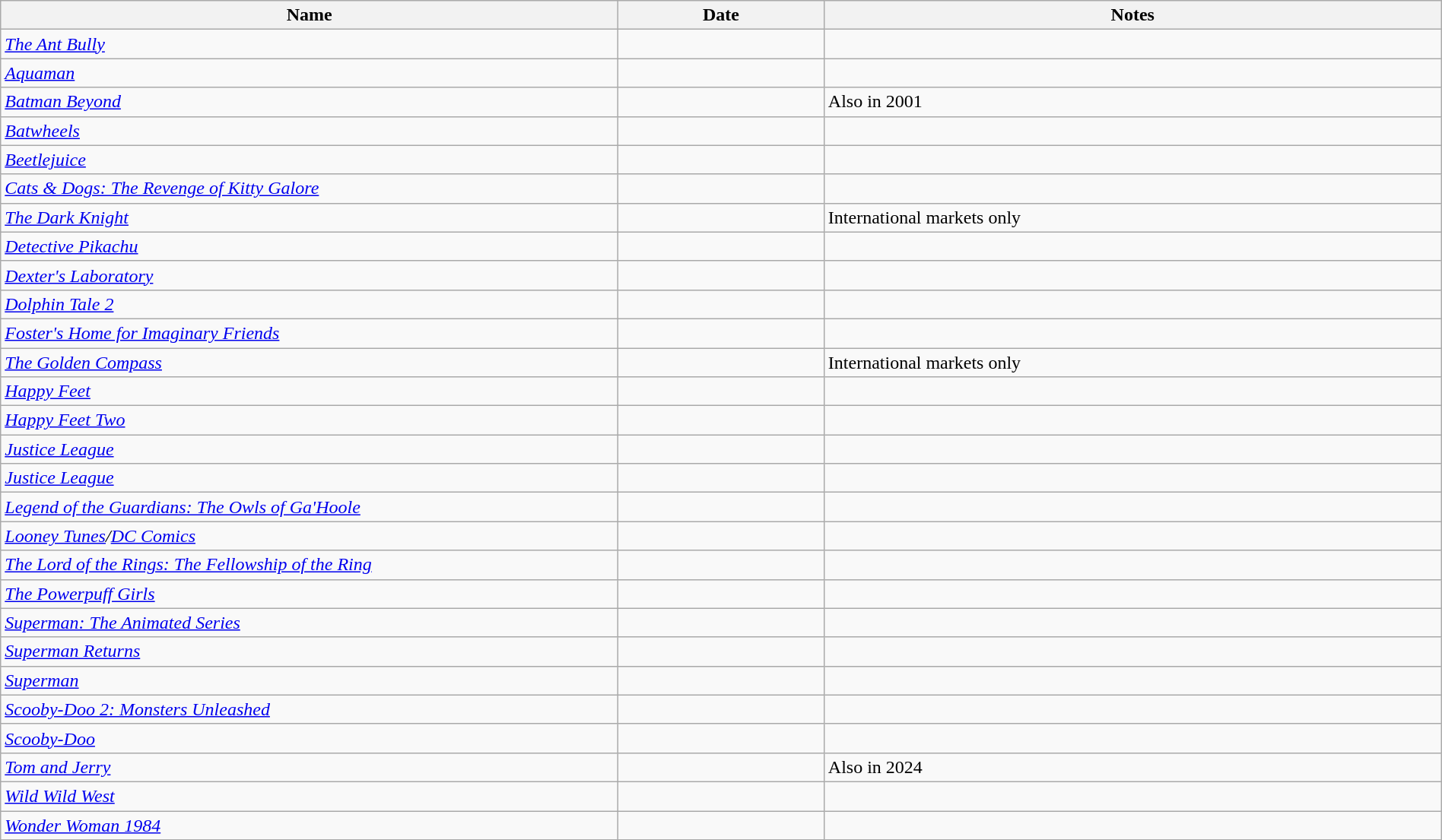<table class="wikitable sortable" style="margin:left; text-align: left; width:100%;">
<tr>
<th width=30%>Name</th>
<th width=10%>Date</th>
<th width=30% class="unsortable">Notes</th>
</tr>
<tr>
<td style="font-style:italic;"><a href='#'>The Ant Bully</a></td>
<td style="text-align:center;"></td>
<td></td>
</tr>
<tr>
<td style="font-style:italic;"><a href='#'>Aquaman</a></td>
<td style="text-align:center;"></td>
<td></td>
</tr>
<tr>
<td style="font-style:italic;"><a href='#'>Batman Beyond</a></td>
<td style="text-align:center;"></td>
<td>Also in 2001</td>
</tr>
<tr>
<td style="font-style:italic;"><a href='#'>Batwheels</a></td>
<td style="text-align:center;"></td>
<td></td>
</tr>
<tr>
<td style="font-style:italic;"><a href='#'>Beetlejuice</a></td>
<td style="text-align:center;"></td>
<td></td>
</tr>
<tr>
<td style="font-style:italic;"><a href='#'>Cats & Dogs: The Revenge of Kitty Galore</a></td>
<td style="text-align:center;"></td>
<td></td>
</tr>
<tr>
<td style="font-style:italic;"><a href='#'>The Dark Knight</a></td>
<td style="text-align:center;"></td>
<td>International markets only</td>
</tr>
<tr>
<td style="font-style:italic;"><a href='#'>Detective Pikachu</a></td>
<td style="text-align:center;"></td>
<td></td>
</tr>
<tr>
<td style="font-style:italic;"><a href='#'>Dexter's Laboratory</a></td>
<td style="text-align:center;"></td>
<td></td>
</tr>
<tr>
<td style="font-style:italic;"><a href='#'>Dolphin Tale 2</a></td>
<td style="text-align:center;"></td>
<td></td>
</tr>
<tr>
<td style="font-style:italic;"><a href='#'>Foster's Home for Imaginary Friends</a></td>
<td style="text-align:center;"></td>
<td></td>
</tr>
<tr>
<td style="font-style:italic;"><a href='#'>The Golden Compass</a></td>
<td style="text-align:center;"></td>
<td>International markets only</td>
</tr>
<tr>
<td style="font-style:italic;"><a href='#'>Happy Feet</a></td>
<td style="text-align:center;"></td>
<td></td>
</tr>
<tr>
<td style="font-style:italic;"><a href='#'>Happy Feet Two</a></td>
<td style="text-align:center;"></td>
<td></td>
</tr>
<tr>
<td style="font-style:italic;"><a href='#'>Justice League</a></td>
<td style="text-align:center;"></td>
<td></td>
</tr>
<tr>
<td style="font-style:italic;"><a href='#'>Justice League</a></td>
<td style="text-align:center;"></td>
<td></td>
</tr>
<tr>
<td style="font-style:italic;"><a href='#'>Legend of the Guardians: The Owls of Ga'Hoole</a></td>
<td style="text-align:center;"></td>
<td></td>
</tr>
<tr>
<td style="font-style:italic;"><a href='#'>Looney Tunes</a>/<a href='#'>DC Comics</a></td>
<td style="text-align:center;"></td>
<td></td>
</tr>
<tr>
<td style="font-style:italic;"><a href='#'>The Lord of the Rings: The Fellowship of the Ring</a></td>
<td style="text-align:center;"></td>
<td></td>
</tr>
<tr>
<td style="font-style:italic;"><a href='#'>The Powerpuff Girls</a></td>
<td style="text-align:center;"></td>
<td></td>
</tr>
<tr>
<td style="font-style:italic;"><a href='#'>Superman: The Animated Series</a></td>
<td style="text-align:center;"></td>
<td></td>
</tr>
<tr>
<td style="font-style:italic;"><a href='#'>Superman Returns</a></td>
<td style="text-align:center;"></td>
<td></td>
</tr>
<tr>
<td style="font-style:italic;"><a href='#'>Superman</a></td>
<td style="text-align:center;"></td>
<td></td>
</tr>
<tr>
<td style="font-style:italic;"><a href='#'>Scooby-Doo 2: Monsters Unleashed</a></td>
<td style="text-align:center;"></td>
<td></td>
</tr>
<tr>
<td style="font-style:italic;"><a href='#'>Scooby-Doo</a></td>
<td style="text-align:center;"></td>
<td></td>
</tr>
<tr>
<td style="font-style:italic;"><a href='#'>Tom and Jerry</a></td>
<td style="text-align:center;"></td>
<td>Also in 2024</td>
</tr>
<tr>
<td style="font-style:italic;"><a href='#'>Wild Wild West</a></td>
<td style="text-align:center;"></td>
<td></td>
</tr>
<tr>
<td style="font-style:italic;"><a href='#'>Wonder Woman 1984</a></td>
<td style="text-align:center;"></td>
<td></td>
</tr>
</table>
